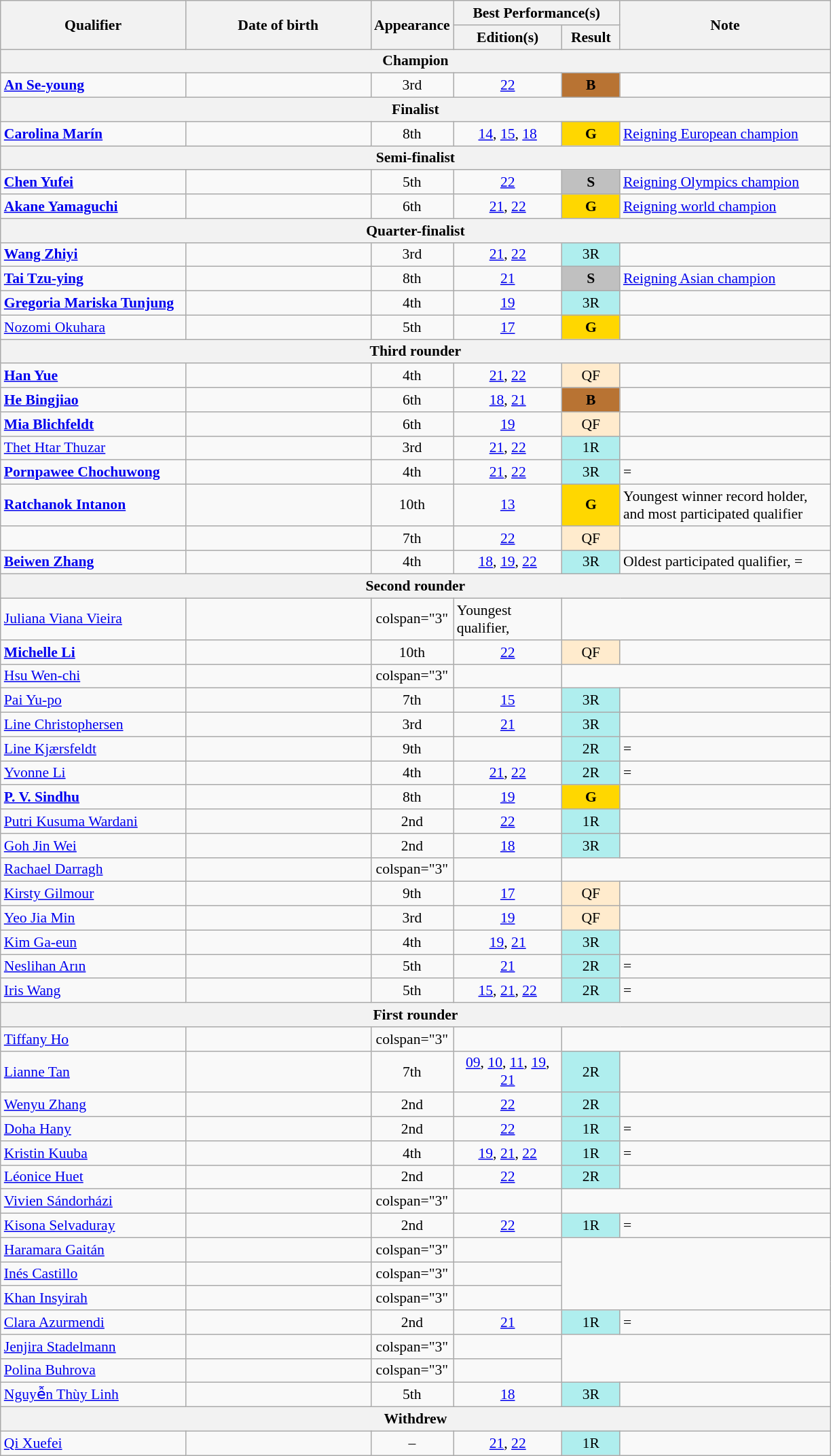<table class="sortable wikitable" style="font-size:90%; text-align:center">
<tr>
<th rowspan="2" width="175">Qualifier</th>
<th rowspan="2" width="175">Date of birth</th>
<th rowspan="2" width="50">Appearance</th>
<th colspan="2">Best Performance(s)</th>
<th rowspan="2" width="200">Note</th>
</tr>
<tr>
<th width="100">Edition(s)</th>
<th width="50">Result</th>
</tr>
<tr>
<th colspan="6">Champion</th>
</tr>
<tr>
<td align="left"><strong> <a href='#'>An Se-young</a></strong></td>
<td align="right"></td>
<td>3rd</td>
<td><a href='#'>22</a></td>
<td bgcolor="#B87333"><strong>B</strong></td>
<td align="left"></td>
</tr>
<tr>
<th colspan="6">Finalist</th>
</tr>
<tr>
<td align="left"><strong> <a href='#'>Carolina Marín</a></strong></td>
<td align="right"></td>
<td>8th</td>
<td><a href='#'>14</a>, <a href='#'>15</a>, <a href='#'>18</a></td>
<td bgcolor="#FFD700"><strong>G</strong></td>
<td align="left"><a href='#'>Reigning European champion</a></td>
</tr>
<tr>
<th colspan="6">Semi-finalist</th>
</tr>
<tr>
<td align="left"><strong> <a href='#'>Chen Yufei</a></strong></td>
<td align="right"></td>
<td>5th</td>
<td><a href='#'>22</a></td>
<td bgcolor="#C0C0C0"><strong>S</strong></td>
<td align="left"><a href='#'>Reigning Olympics champion</a></td>
</tr>
<tr>
<td align="left"><strong> <a href='#'>Akane Yamaguchi</a></strong></td>
<td align="right"></td>
<td>6th</td>
<td><a href='#'>21</a>, <a href='#'>22</a></td>
<td bgcolor="#FFD700"><strong>G</strong></td>
<td align="left"><a href='#'>Reigning world champion</a></td>
</tr>
<tr>
<th colspan="6">Quarter-finalist</th>
</tr>
<tr>
<td align="left"><strong> <a href='#'>Wang Zhiyi</a></strong></td>
<td align="right"></td>
<td>3rd</td>
<td><a href='#'>21</a>, <a href='#'>22</a></td>
<td bgcolor="#AFEEEE">3R</td>
<td align="left"></td>
</tr>
<tr>
<td align="left"><strong> <a href='#'>Tai Tzu-ying</a></strong></td>
<td align="right"></td>
<td>8th</td>
<td><a href='#'>21</a></td>
<td bgcolor="#C0C0C0"><strong>S</strong></td>
<td align="left"><a href='#'>Reigning Asian champion</a></td>
</tr>
<tr>
<td align="left"><strong> <a href='#'>Gregoria Mariska Tunjung</a></strong></td>
<td align="right"></td>
<td>4th</td>
<td><a href='#'>19</a></td>
<td bgcolor="#AFEEEE">3R</td>
<td align="left"></td>
</tr>
<tr>
<td align="left"> <a href='#'>Nozomi Okuhara</a></td>
<td align="right"></td>
<td>5th</td>
<td><a href='#'>17</a></td>
<td bgcolor="#FFD700"><strong>G</strong></td>
<td align="left"></td>
</tr>
<tr>
<th colspan="6">Third rounder</th>
</tr>
<tr>
<td align="left"><strong> <a href='#'>Han Yue</a></strong></td>
<td align="right"></td>
<td>4th</td>
<td><a href='#'>21</a>, <a href='#'>22</a></td>
<td bgcolor="#FFEBCD">QF</td>
<td align="left"></td>
</tr>
<tr>
<td align="left"><strong> <a href='#'>He Bingjiao</a></strong></td>
<td align="right"></td>
<td>6th</td>
<td><a href='#'>18</a>, <a href='#'>21</a></td>
<td bgcolor="#B87333"><strong>B</strong></td>
<td align="left"></td>
</tr>
<tr>
<td align="left"><strong> <a href='#'>Mia Blichfeldt</a></strong></td>
<td align="right"></td>
<td>6th</td>
<td><a href='#'>19</a></td>
<td bgcolor="#FFEBCD">QF</td>
<td align="left"></td>
</tr>
<tr>
<td align="left"> <a href='#'>Thet Htar Thuzar</a></td>
<td align="right"></td>
<td>3rd</td>
<td><a href='#'>21</a>, <a href='#'>22</a></td>
<td bgcolor="#AFEEEE">1R</td>
<td align="left"></td>
</tr>
<tr>
<td align="left"><strong> <a href='#'>Pornpawee Chochuwong</a></strong></td>
<td align="right"></td>
<td>4th</td>
<td><a href='#'>21</a>, <a href='#'>22</a></td>
<td bgcolor="#AFEEEE">3R</td>
<td align="left">=</td>
</tr>
<tr>
<td align="left"><strong> <a href='#'>Ratchanok Intanon</a></strong></td>
<td align="right"></td>
<td>10th</td>
<td><a href='#'>13</a></td>
<td bgcolor="#FFD700"><strong>G</strong></td>
<td align="left">Youngest winner record holder, and most participated qualifier</td>
</tr>
<tr>
<td align="left"><strong></strong></td>
<td align="right"></td>
<td>7th</td>
<td><a href='#'>22</a></td>
<td bgcolor="#FFEBCD">QF</td>
<td align="left"></td>
</tr>
<tr>
<td align="left"><strong> <a href='#'>Beiwen Zhang</a></strong></td>
<td align="right"></td>
<td>4th</td>
<td><a href='#'>18</a>, <a href='#'>19</a>, <a href='#'>22</a></td>
<td bgcolor="#AFEEEE">3R</td>
<td align="left">Oldest participated qualifier, =</td>
</tr>
<tr>
<th colspan="6">Second rounder</th>
</tr>
<tr>
<td align="left"> <a href='#'>Juliana Viana Vieira</a></td>
<td align="right"></td>
<td>colspan="3" </td>
<td align="left">Youngest qualifier, </td>
</tr>
<tr>
<td align="left"><strong> <a href='#'>Michelle Li</a></strong></td>
<td align="right"></td>
<td>10th</td>
<td><a href='#'>22</a></td>
<td bgcolor="#FFEBCD">QF</td>
<td align="left"></td>
</tr>
<tr>
<td align="left"> <a href='#'>Hsu Wen-chi</a></td>
<td align="right"></td>
<td>colspan="3" </td>
<td align="left"></td>
</tr>
<tr>
<td align="left"> <a href='#'>Pai Yu-po</a></td>
<td align="right"></td>
<td>7th</td>
<td><a href='#'>15</a></td>
<td bgcolor="#AFEEEE">3R</td>
<td align="left"></td>
</tr>
<tr>
<td align="left"> <a href='#'>Line Christophersen</a></td>
<td align="right"></td>
<td>3rd</td>
<td><a href='#'>21</a></td>
<td bgcolor="#AFEEEE">3R</td>
<td align="left"></td>
</tr>
<tr>
<td align="left"> <a href='#'>Line Kjærsfeldt</a></td>
<td align="right"></td>
<td>9th</td>
<td></td>
<td bgcolor="#AFEEEE">2R</td>
<td align="left">=</td>
</tr>
<tr>
<td align="left"> <a href='#'>Yvonne Li</a></td>
<td align="right"></td>
<td>4th</td>
<td><a href='#'>21</a>, <a href='#'>22</a></td>
<td bgcolor="#AFEEEE">2R</td>
<td align="left">=</td>
</tr>
<tr>
<td align="left"><strong> <a href='#'>P. V. Sindhu</a></strong></td>
<td align="right"></td>
<td>8th</td>
<td><a href='#'>19</a></td>
<td bgcolor="#FFD700"><strong>G</strong></td>
<td align="left"></td>
</tr>
<tr>
<td align="left"> <a href='#'>Putri Kusuma Wardani</a></td>
<td align="right"></td>
<td>2nd</td>
<td><a href='#'>22</a></td>
<td bgcolor="#AFEEEE">1R</td>
<td align="left"></td>
</tr>
<tr>
<td align="left"> <a href='#'>Goh Jin Wei</a></td>
<td align="right"></td>
<td>2nd</td>
<td><a href='#'>18</a></td>
<td bgcolor="#AFEEEE">3R</td>
<td align="left"></td>
</tr>
<tr>
<td align="left"> <a href='#'>Rachael Darragh</a></td>
<td align="right"></td>
<td>colspan="3" </td>
<td align="left"></td>
</tr>
<tr>
<td align="left"> <a href='#'>Kirsty Gilmour</a></td>
<td align="right"></td>
<td>9th</td>
<td><a href='#'>17</a></td>
<td bgcolor="#FFEBCD">QF</td>
<td align="left"></td>
</tr>
<tr>
<td align="left"> <a href='#'>Yeo Jia Min</a></td>
<td align="right"></td>
<td>3rd</td>
<td><a href='#'>19</a></td>
<td bgcolor="#FFEBCD">QF</td>
<td align="left"></td>
</tr>
<tr>
<td align="left"> <a href='#'>Kim Ga-eun</a></td>
<td align="right"></td>
<td>4th</td>
<td><a href='#'>19</a>, <a href='#'>21</a></td>
<td bgcolor="#AFEEEE">3R</td>
<td align="left"></td>
</tr>
<tr>
<td align="left"> <a href='#'>Neslihan Arın</a></td>
<td align="right"></td>
<td>5th</td>
<td><a href='#'>21</a></td>
<td bgcolor="#AFEEEE">2R</td>
<td align="left">=</td>
</tr>
<tr>
<td align="left"> <a href='#'>Iris Wang</a></td>
<td align="right"></td>
<td>5th</td>
<td><a href='#'>15</a>, <a href='#'>21</a>, <a href='#'>22</a></td>
<td bgcolor="#AFEEEE">2R</td>
<td align="left">=</td>
</tr>
<tr>
<th colspan="6">First rounder</th>
</tr>
<tr>
<td align="left"> <a href='#'>Tiffany Ho</a></td>
<td align="right"></td>
<td>colspan="3" </td>
<td align="left"></td>
</tr>
<tr>
<td align="left"> <a href='#'>Lianne Tan</a></td>
<td align="right"></td>
<td>7th</td>
<td><a href='#'>09</a>, <a href='#'>10</a>, <a href='#'>11</a>, <a href='#'>19</a>, <a href='#'>21</a></td>
<td bgcolor="#AFEEEE">2R</td>
<td align="left"></td>
</tr>
<tr>
<td align="left"> <a href='#'>Wenyu Zhang</a></td>
<td align="right"></td>
<td>2nd</td>
<td><a href='#'>22</a></td>
<td bgcolor="#AFEEEE">2R</td>
<td align="left"></td>
</tr>
<tr>
<td align="left"> <a href='#'>Doha Hany</a></td>
<td align="right"></td>
<td>2nd</td>
<td><a href='#'>22</a></td>
<td bgcolor="#AFEEEE">1R</td>
<td align="left">=</td>
</tr>
<tr>
<td align="left"> <a href='#'>Kristin Kuuba</a></td>
<td align="right"></td>
<td>4th</td>
<td><a href='#'>19</a>, <a href='#'>21</a>, <a href='#'>22</a></td>
<td bgcolor="#AFEEEE">1R</td>
<td align="left">=</td>
</tr>
<tr>
<td align="left"> <a href='#'>Léonice Huet</a></td>
<td align="right"></td>
<td>2nd</td>
<td><a href='#'>22</a></td>
<td bgcolor="#AFEEEE">2R</td>
<td align="left"></td>
</tr>
<tr>
<td align="left"> <a href='#'>Vivien Sándorházi</a></td>
<td align="right"></td>
<td>colspan="3" </td>
<td align="left"></td>
</tr>
<tr>
<td align="left"> <a href='#'>Kisona Selvaduray</a></td>
<td align="right"></td>
<td>2nd</td>
<td><a href='#'>22</a></td>
<td bgcolor="#AFEEEE">1R</td>
<td align="left">=</td>
</tr>
<tr>
<td align="left"> <a href='#'>Haramara Gaitán</a></td>
<td align="right"></td>
<td>colspan="3" </td>
<td align="left"></td>
</tr>
<tr>
<td align="left"> <a href='#'>Inés Castillo</a></td>
<td align="right"></td>
<td>colspan="3" </td>
<td align="left"></td>
</tr>
<tr>
<td align="left"> <a href='#'>Khan Insyirah</a></td>
<td align="right"></td>
<td>colspan="3" </td>
<td align="left"></td>
</tr>
<tr>
<td align="left"> <a href='#'>Clara Azurmendi</a></td>
<td align="right"></td>
<td>2nd</td>
<td><a href='#'>21</a></td>
<td bgcolor="#AFEEEE">1R</td>
<td align="left">=</td>
</tr>
<tr>
<td align="left"> <a href='#'>Jenjira Stadelmann</a></td>
<td align="right"></td>
<td>colspan="3" </td>
<td align="left"></td>
</tr>
<tr>
<td align="left"> <a href='#'>Polina Buhrova</a></td>
<td align="right"></td>
<td>colspan="3" </td>
<td align="left"></td>
</tr>
<tr>
<td align="left"> <a href='#'>Nguyễn Thùy Linh</a></td>
<td align="right"></td>
<td>5th</td>
<td><a href='#'>18</a></td>
<td bgcolor="#AFEEEE">3R</td>
<td align="left"></td>
</tr>
<tr>
<th colspan="6">Withdrew</th>
</tr>
<tr>
<td align="left"> <a href='#'>Qi Xuefei</a></td>
<td align="right"></td>
<td>–</td>
<td><a href='#'>21</a>, <a href='#'>22</a></td>
<td bgcolor="#AFEEEE">1R</td>
<td align="left"></td>
</tr>
</table>
